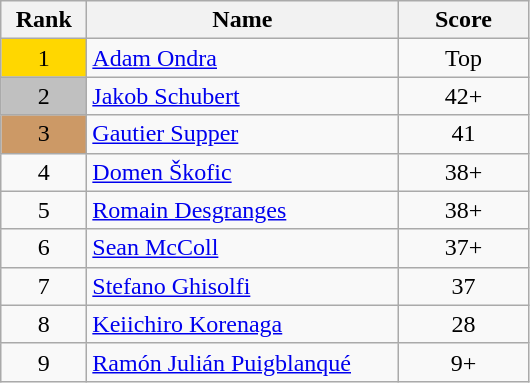<table class="wikitable">
<tr>
<th width = "50">Rank</th>
<th width = "200">Name</th>
<th width = "80">Score</th>
</tr>
<tr>
<td align="center" style="background: gold">1</td>
<td> <a href='#'>Adam Ondra</a></td>
<td align="center">Top</td>
</tr>
<tr>
<td align="center" style="background: silver">2</td>
<td> <a href='#'>Jakob Schubert</a></td>
<td align="center">42+</td>
</tr>
<tr>
<td align="center" style="background: #cc9966">3</td>
<td> <a href='#'>Gautier Supper</a></td>
<td align="center">41</td>
</tr>
<tr>
<td align="center">4</td>
<td> <a href='#'>Domen Škofic</a></td>
<td align="center">38+</td>
</tr>
<tr>
<td align="center">5</td>
<td> <a href='#'>Romain Desgranges</a></td>
<td align="center">38+</td>
</tr>
<tr>
<td align="center">6</td>
<td> <a href='#'>Sean McColl</a></td>
<td align="center">37+</td>
</tr>
<tr>
<td align="center">7</td>
<td> <a href='#'>Stefano Ghisolfi</a></td>
<td align="center">37</td>
</tr>
<tr>
<td align="center">8</td>
<td> <a href='#'>Keiichiro Korenaga</a></td>
<td align="center">28</td>
</tr>
<tr>
<td align="center">9</td>
<td> <a href='#'>Ramón Julián Puigblanqué</a></td>
<td align="center">9+</td>
</tr>
</table>
